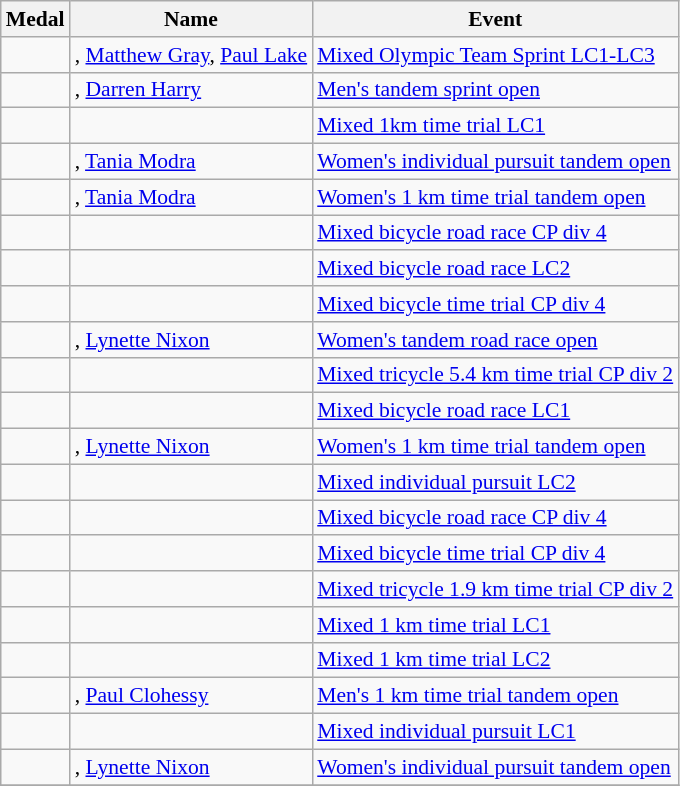<table class="wikitable sortable" style="font-size:90%">
<tr>
<th>Medal</th>
<th>Name</th>
<th>Event</th>
</tr>
<tr>
<td></td>
<td>, <a href='#'>Matthew Gray</a>, <a href='#'>Paul Lake</a></td>
<td><a href='#'>Mixed Olympic Team Sprint LC1-LC3</a></td>
</tr>
<tr>
<td></td>
<td>, <a href='#'>Darren Harry</a></td>
<td><a href='#'>Men's tandem sprint open</a></td>
</tr>
<tr>
<td></td>
<td></td>
<td><a href='#'>Mixed 1km time trial LC1</a></td>
</tr>
<tr>
<td></td>
<td>, <a href='#'>Tania Modra</a></td>
<td><a href='#'>Women's individual pursuit tandem open</a></td>
</tr>
<tr>
<td></td>
<td>, <a href='#'>Tania Modra</a></td>
<td><a href='#'>Women's 1 km time trial tandem open</a></td>
</tr>
<tr>
<td></td>
<td></td>
<td><a href='#'>Mixed bicycle road race CP div 4</a></td>
</tr>
<tr>
<td></td>
<td></td>
<td><a href='#'>Mixed bicycle road race LC2</a></td>
</tr>
<tr>
<td></td>
<td></td>
<td><a href='#'>Mixed bicycle time trial CP div 4</a></td>
</tr>
<tr>
<td></td>
<td>, <a href='#'>Lynette Nixon</a></td>
<td><a href='#'>Women's tandem road race open</a></td>
</tr>
<tr>
<td></td>
<td></td>
<td><a href='#'>Mixed tricycle 5.4 km time trial CP div 2</a></td>
</tr>
<tr>
<td></td>
<td></td>
<td><a href='#'>Mixed bicycle road race LC1</a></td>
</tr>
<tr>
<td></td>
<td>, <a href='#'>Lynette Nixon</a></td>
<td><a href='#'>Women's 1 km time trial tandem open</a></td>
</tr>
<tr>
<td></td>
<td></td>
<td><a href='#'>Mixed individual pursuit LC2</a></td>
</tr>
<tr>
<td></td>
<td></td>
<td><a href='#'>Mixed bicycle road race CP div 4</a></td>
</tr>
<tr>
<td></td>
<td></td>
<td><a href='#'>Mixed bicycle time trial CP div 4</a></td>
</tr>
<tr>
<td></td>
<td></td>
<td><a href='#'>Mixed tricycle 1.9 km time trial CP div 2</a></td>
</tr>
<tr>
<td></td>
<td></td>
<td><a href='#'>Mixed 1 km time trial LC1</a></td>
</tr>
<tr>
<td></td>
<td></td>
<td><a href='#'>Mixed 1 km time trial LC2</a></td>
</tr>
<tr>
<td></td>
<td>, <a href='#'>Paul Clohessy</a></td>
<td><a href='#'>Men's 1 km time trial tandem open</a></td>
</tr>
<tr>
<td></td>
<td></td>
<td><a href='#'>Mixed individual pursuit LC1</a></td>
</tr>
<tr>
<td></td>
<td>,  <a href='#'>Lynette Nixon</a></td>
<td><a href='#'>Women's individual pursuit tandem open</a></td>
</tr>
<tr>
</tr>
</table>
